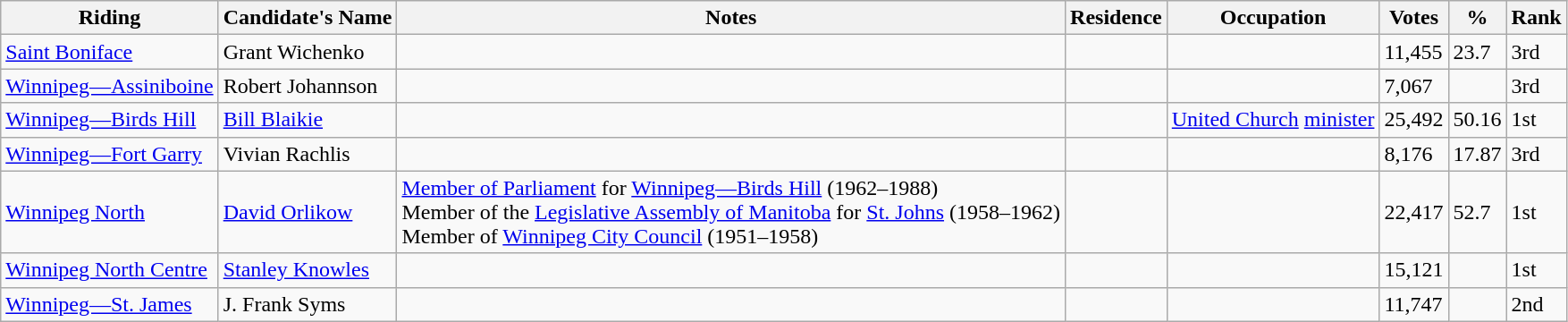<table class="wikitable sortable">
<tr>
<th>Riding<br></th>
<th>Candidate's Name</th>
<th>Notes</th>
<th>Residence</th>
<th>Occupation</th>
<th>Votes</th>
<th>%</th>
<th>Rank</th>
</tr>
<tr>
<td><a href='#'>Saint Boniface</a></td>
<td>Grant Wichenko</td>
<td></td>
<td></td>
<td></td>
<td>11,455</td>
<td>23.7</td>
<td>3rd</td>
</tr>
<tr>
<td><a href='#'>Winnipeg—Assiniboine</a></td>
<td>Robert Johannson</td>
<td></td>
<td></td>
<td></td>
<td>7,067</td>
<td></td>
<td>3rd</td>
</tr>
<tr>
<td><a href='#'>Winnipeg—Birds Hill</a></td>
<td><a href='#'>Bill Blaikie</a></td>
<td></td>
<td></td>
<td><a href='#'>United Church</a> <a href='#'>minister</a></td>
<td>25,492</td>
<td>50.16</td>
<td>1st</td>
</tr>
<tr>
<td><a href='#'>Winnipeg—Fort Garry</a></td>
<td>Vivian Rachlis</td>
<td></td>
<td></td>
<td></td>
<td>8,176</td>
<td>17.87</td>
<td>3rd</td>
</tr>
<tr>
<td><a href='#'>Winnipeg North</a></td>
<td><a href='#'>David Orlikow</a></td>
<td><a href='#'>Member of Parliament</a> for <a href='#'>Winnipeg—Birds Hill</a> (1962–1988) <br> Member of the <a href='#'>Legislative Assembly of Manitoba</a> for <a href='#'>St. Johns</a> (1958–1962) <br> Member of <a href='#'>Winnipeg City Council</a> (1951–1958)</td>
<td></td>
<td></td>
<td>22,417</td>
<td>52.7</td>
<td>1st</td>
</tr>
<tr>
<td><a href='#'>Winnipeg North Centre</a></td>
<td><a href='#'>Stanley Knowles</a></td>
<td></td>
<td></td>
<td></td>
<td>15,121</td>
<td></td>
<td>1st</td>
</tr>
<tr>
<td><a href='#'>Winnipeg—St. James</a></td>
<td>J. Frank Syms</td>
<td></td>
<td></td>
<td></td>
<td>11,747</td>
<td></td>
<td>2nd</td>
</tr>
</table>
